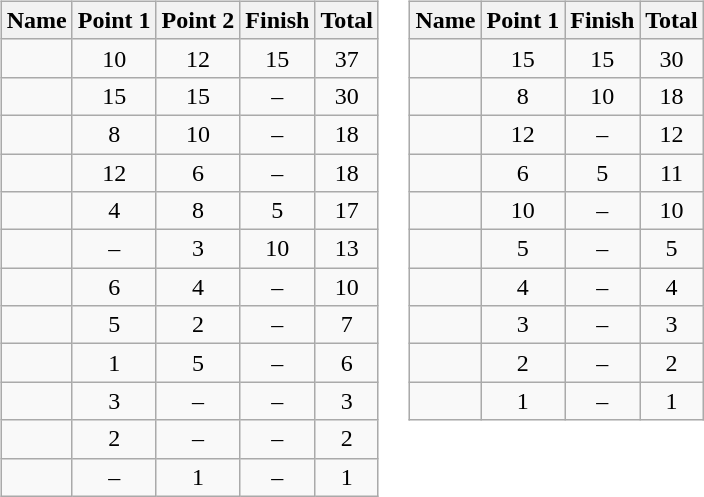<table border="0">
<tr>
<td valign="top"><br><table class="wikitable" style="text-align:center">
<tr>
<th>Name</th>
<th>Point 1</th>
<th>Point 2</th>
<th>Finish</th>
<th>Total</th>
</tr>
<tr>
<td align=left></td>
<td>10</td>
<td>12</td>
<td>15</td>
<td>37</td>
</tr>
<tr>
<td align=left></td>
<td>15</td>
<td>15</td>
<td>–</td>
<td>30</td>
</tr>
<tr>
<td align=left></td>
<td>8</td>
<td>10</td>
<td>–</td>
<td>18</td>
</tr>
<tr>
<td align=left></td>
<td>12</td>
<td>6</td>
<td>–</td>
<td>18</td>
</tr>
<tr>
<td align=left></td>
<td>4</td>
<td>8</td>
<td>5</td>
<td>17</td>
</tr>
<tr>
<td align=left></td>
<td>–</td>
<td>3</td>
<td>10</td>
<td>13</td>
</tr>
<tr>
<td align=left></td>
<td>6</td>
<td>4</td>
<td>–</td>
<td>10</td>
</tr>
<tr>
<td align=left></td>
<td>5</td>
<td>2</td>
<td>–</td>
<td>7</td>
</tr>
<tr>
<td align=left></td>
<td>1</td>
<td>5</td>
<td>–</td>
<td>6</td>
</tr>
<tr>
<td align=left></td>
<td>3</td>
<td>–</td>
<td>–</td>
<td>3</td>
</tr>
<tr>
<td align=left></td>
<td>2</td>
<td>–</td>
<td>–</td>
<td>2</td>
</tr>
<tr>
<td align=left></td>
<td>–</td>
<td>1</td>
<td>–</td>
<td>1</td>
</tr>
</table>
</td>
<td valign="top"><br><table class="wikitable" style="text-align:center">
<tr>
<th>Name</th>
<th>Point 1</th>
<th>Finish</th>
<th>Total</th>
</tr>
<tr>
<td align=left></td>
<td>15</td>
<td>15</td>
<td>30</td>
</tr>
<tr>
<td align=left></td>
<td>8</td>
<td>10</td>
<td>18</td>
</tr>
<tr>
<td align=left></td>
<td>12</td>
<td>–</td>
<td>12</td>
</tr>
<tr>
<td align=left></td>
<td>6</td>
<td>5</td>
<td>11</td>
</tr>
<tr>
<td align=left></td>
<td>10</td>
<td>–</td>
<td>10</td>
</tr>
<tr>
<td align=left></td>
<td>5</td>
<td>–</td>
<td>5</td>
</tr>
<tr>
<td align=left></td>
<td>4</td>
<td>–</td>
<td>4</td>
</tr>
<tr>
<td align=left></td>
<td>3</td>
<td>–</td>
<td>3</td>
</tr>
<tr>
<td align=left></td>
<td>2</td>
<td>–</td>
<td>2</td>
</tr>
<tr>
<td align=left></td>
<td>1</td>
<td>–</td>
<td>1</td>
</tr>
</table>
</td>
</tr>
</table>
